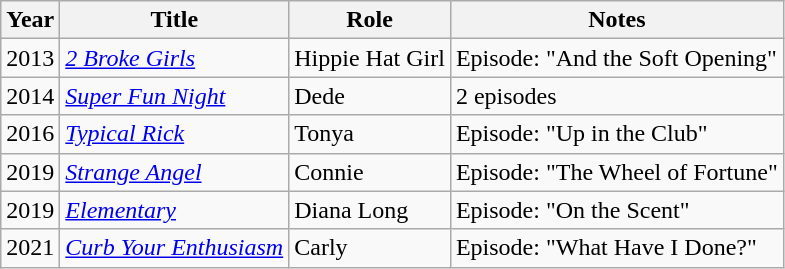<table class="wikitable sortable">
<tr>
<th>Year</th>
<th>Title</th>
<th>Role</th>
<th>Notes</th>
</tr>
<tr>
<td>2013</td>
<td><em><a href='#'>2 Broke Girls</a></em></td>
<td>Hippie Hat Girl</td>
<td>Episode: "And the Soft Opening"</td>
</tr>
<tr>
<td>2014</td>
<td><em><a href='#'>Super Fun Night</a></em></td>
<td>Dede</td>
<td>2 episodes</td>
</tr>
<tr>
<td>2016</td>
<td><em><a href='#'>Typical Rick</a></em></td>
<td>Tonya</td>
<td>Episode: "Up in the Club"</td>
</tr>
<tr>
<td>2019</td>
<td><em><a href='#'>Strange Angel</a></em></td>
<td>Connie</td>
<td>Episode: "The Wheel of Fortune"</td>
</tr>
<tr>
<td>2019</td>
<td><a href='#'><em>Elementary</em></a></td>
<td>Diana Long</td>
<td>Episode: "On the Scent"</td>
</tr>
<tr>
<td>2021</td>
<td><em><a href='#'>Curb Your Enthusiasm</a></em></td>
<td>Carly</td>
<td>Episode: "What Have I Done?"</td>
</tr>
</table>
